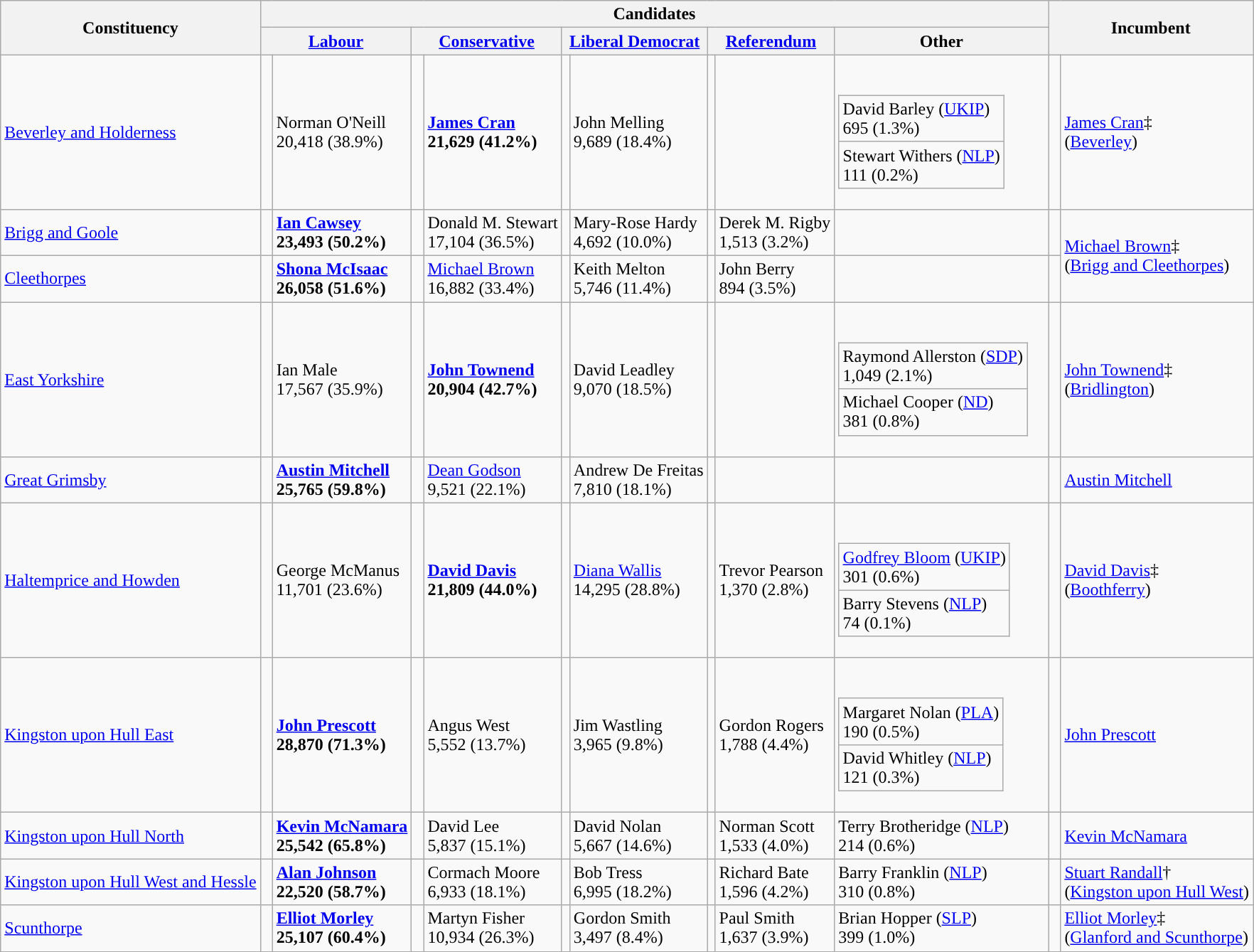<table class="wikitable">
<tr>
<th rowspan="2">Constituency</th>
<th colspan="9">Candidates</th>
<th colspan="2" rowspan="2">Incumbent</th>
</tr>
<tr>
<th colspan="2"><a href='#'>Labour</a></th>
<th colspan="2"><a href='#'>Conservative</a></th>
<th colspan="2"><a href='#'>Liberal Democrat</a></th>
<th colspan="2"><a href='#'>Referendum</a></th>
<th>Other</th>
</tr>
<tr>
<td><a href='#'>Beverley and Holderness</a></td>
<td></td>
<td>Norman O'Neill<br>20,418 (38.9%)</td>
<td style="color:inherit;background:"> </td>
<td><strong><a href='#'>James Cran</a></strong><br><strong>21,629 (41.2%)</strong></td>
<td></td>
<td>John Melling<br>9,689 (18.4%)</td>
<td></td>
<td></td>
<td><br><table class="wikitable">
<tr>
<td>David Barley (<a href='#'>UKIP</a>)<br>695 (1.3%)</td>
</tr>
<tr>
<td>Stewart Withers (<a href='#'>NLP</a>)<br>111 (0.2%)</td>
</tr>
</table>
</td>
<td style="color:inherit;background:"> </td>
<td><a href='#'>James Cran</a>‡<br>(<a href='#'>Beverley</a>)</td>
</tr>
<tr>
<td><a href='#'>Brigg and Goole</a></td>
<td style="color:inherit;background:"> </td>
<td><strong><a href='#'>Ian Cawsey</a></strong><br><strong>23,493 (50.2%)</strong></td>
<td></td>
<td>Donald M. Stewart<br>17,104 (36.5%)</td>
<td></td>
<td>Mary-Rose Hardy<br>4,692 (10.0%)</td>
<td></td>
<td>Derek M. Rigby<br>1,513 (3.2%)</td>
<td></td>
<td style="color:inherit;background:"> </td>
<td rowspan="2"><a href='#'>Michael Brown</a>‡<br>(<a href='#'>Brigg and Cleethorpes</a>)</td>
</tr>
<tr>
<td><a href='#'>Cleethorpes</a></td>
<td style="color:inherit;background:"> </td>
<td><strong><a href='#'>Shona McIsaac</a></strong><br><strong>26,058 (51.6%)</strong></td>
<td></td>
<td><a href='#'>Michael Brown</a><br>16,882 (33.4%)</td>
<td></td>
<td>Keith Melton<br>5,746 (11.4%)</td>
<td></td>
<td>John Berry<br>894 (3.5%)</td>
<td></td>
<td style="color:inherit;background:"> </td>
</tr>
<tr>
<td><a href='#'>East Yorkshire</a></td>
<td></td>
<td>Ian Male<br>17,567 (35.9%)</td>
<td style="color:inherit;background:"> </td>
<td><strong><a href='#'>John Townend</a></strong><br><strong>20,904 (42.7%)</strong></td>
<td></td>
<td>David Leadley<br>9,070 (18.5%)</td>
<td></td>
<td></td>
<td><br><table class="wikitable">
<tr>
<td>Raymond Allerston (<a href='#'>SDP</a>)<br>1,049 (2.1%)</td>
</tr>
<tr>
<td>Michael Cooper (<a href='#'>ND</a>)<br>381 (0.8%)</td>
</tr>
</table>
</td>
<td style="color:inherit;background:"> </td>
<td><a href='#'>John Townend</a>‡<br>(<a href='#'>Bridlington</a>)</td>
</tr>
<tr>
<td><a href='#'>Great Grimsby</a></td>
<td style="color:inherit;background:"> </td>
<td><strong><a href='#'>Austin Mitchell</a></strong><br><strong>25,765 (59.8%)</strong></td>
<td></td>
<td><a href='#'>Dean Godson</a><br>9,521 (22.1%)</td>
<td></td>
<td>Andrew De Freitas<br>7,810 (18.1%)</td>
<td></td>
<td></td>
<td></td>
<td style="color:inherit;background:"> </td>
<td><a href='#'>Austin Mitchell</a></td>
</tr>
<tr>
<td><a href='#'>Haltemprice and Howden</a></td>
<td></td>
<td>George McManus<br>11,701 (23.6%)</td>
<td style="color:inherit;background:"> </td>
<td><strong><a href='#'>David Davis</a></strong><br><strong>21,809 (44.0%)</strong></td>
<td></td>
<td><a href='#'>Diana Wallis</a><br>14,295 (28.8%)</td>
<td></td>
<td>Trevor Pearson<br>1,370 (2.8%)</td>
<td><br><table class="wikitable">
<tr>
<td><a href='#'>Godfrey Bloom</a> (<a href='#'>UKIP</a>)<br>301 (0.6%)</td>
</tr>
<tr>
<td>Barry Stevens (<a href='#'>NLP</a>)<br>74 (0.1%)</td>
</tr>
</table>
</td>
<td style="color:inherit;background:"> </td>
<td><a href='#'>David Davis</a>‡<br>(<a href='#'>Boothferry</a>)</td>
</tr>
<tr>
<td><a href='#'>Kingston upon Hull East</a></td>
<td style="color:inherit;background:"> </td>
<td><strong><a href='#'>John Prescott</a></strong><br><strong>28,870 (71.3%)</strong></td>
<td></td>
<td>Angus West<br>5,552 (13.7%)</td>
<td></td>
<td>Jim Wastling<br>3,965 (9.8%)</td>
<td></td>
<td>Gordon Rogers<br>1,788 (4.4%)</td>
<td><br><table class="wikitable">
<tr>
<td>Margaret Nolan (<a href='#'>PLA</a>)<br>190 (0.5%)</td>
</tr>
<tr>
<td>David Whitley (<a href='#'>NLP</a>)<br>121 (0.3%)</td>
</tr>
</table>
</td>
<td style="color:inherit;background:"> </td>
<td><a href='#'>John Prescott</a></td>
</tr>
<tr>
<td><a href='#'>Kingston upon Hull North</a></td>
<td style="color:inherit;background:"> </td>
<td><strong><a href='#'>Kevin McNamara</a></strong><br><strong>25,542 (65.8%)</strong></td>
<td></td>
<td>David Lee<br>5,837 (15.1%)</td>
<td></td>
<td>David Nolan<br>5,667 (14.6%)</td>
<td></td>
<td>Norman Scott<br>1,533 (4.0%)</td>
<td>Terry Brotheridge (<a href='#'>NLP</a>)<br>214 (0.6%)</td>
<td style="color:inherit;background:"> </td>
<td><a href='#'>Kevin McNamara</a></td>
</tr>
<tr>
<td><a href='#'>Kingston upon Hull West and Hessle</a></td>
<td style="color:inherit;background:"> </td>
<td><strong><a href='#'>Alan Johnson</a></strong><br><strong>22,520 (58.7%)</strong></td>
<td></td>
<td>Cormach Moore<br>6,933 (18.1%)</td>
<td></td>
<td>Bob Tress<br>6,995 (18.2%)</td>
<td></td>
<td>Richard Bate<br>1,596 (4.2%)</td>
<td>Barry Franklin (<a href='#'>NLP</a>)<br>310 (0.8%)</td>
<td style="color:inherit;background:"> </td>
<td><a href='#'>Stuart Randall</a>†<br>(<a href='#'>Kingston upon Hull West</a>)</td>
</tr>
<tr>
<td><a href='#'>Scunthorpe</a></td>
<td style="color:inherit;background:"> </td>
<td><strong><a href='#'>Elliot Morley</a></strong><br><strong>25,107 (60.4%)</strong></td>
<td></td>
<td>Martyn Fisher<br>10,934 (26.3%)</td>
<td></td>
<td>Gordon Smith<br>3,497 (8.4%)</td>
<td></td>
<td>Paul Smith<br>1,637 (3.9%)</td>
<td>Brian Hopper (<a href='#'>SLP</a>)<br>399 (1.0%)</td>
<td style="color:inherit;background:"> </td>
<td><a href='#'>Elliot Morley</a>‡<br>(<a href='#'>Glanford and Scunthorpe</a>)</td>
</tr>
</table>
